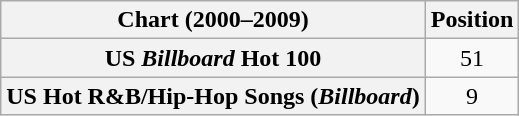<table class="wikitable sortable plainrowheaders" style="text-align:center">
<tr>
<th scope="col">Chart (2000–2009)</th>
<th scope="col">Position</th>
</tr>
<tr>
<th scope="row">US <em>Billboard</em> Hot 100</th>
<td>51</td>
</tr>
<tr>
<th scope="row">US Hot R&B/Hip-Hop Songs (<em>Billboard</em>)</th>
<td>9</td>
</tr>
</table>
